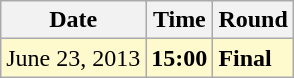<table class="wikitable">
<tr>
<th>Date</th>
<th>Time</th>
<th>Round</th>
</tr>
<tr style=background:lemonchiffon>
<td>June 23, 2013</td>
<td><strong>15:00</strong></td>
<td><strong>Final</strong></td>
</tr>
</table>
